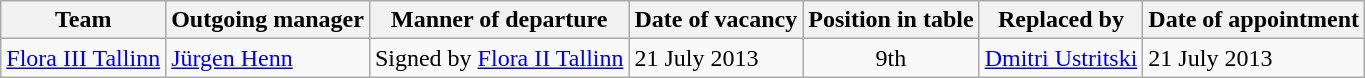<table class="wikitable">
<tr>
<th>Team</th>
<th>Outgoing manager</th>
<th>Manner of departure</th>
<th>Date of vacancy</th>
<th>Position in table</th>
<th>Replaced by</th>
<th>Date of appointment</th>
</tr>
<tr>
<td><a href='#'>Flora III Tallinn</a></td>
<td> <a href='#'>Jürgen Henn</a></td>
<td>Signed by <a href='#'>Flora II Tallinn</a></td>
<td>21 July 2013</td>
<td align="center">9th</td>
<td> <a href='#'>Dmitri Ustritski</a></td>
<td>21 July 2013</td>
</tr>
</table>
